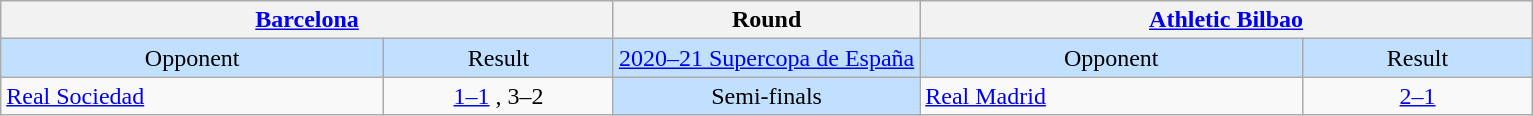<table class="wikitable" style="text-align:center; white-space:nowrap;">
<tr>
<th colspan="2"><a href='#'>Barcelona</a></th>
<th>Round</th>
<th colspan="2"><a href='#'>Athletic Bilbao</a></th>
</tr>
<tr style="background:#C1E0FF;">
<td style="width:25%;">Opponent</td>
<td style="width:15%;">Result</td>
<td><a href='#'>2020–21 Supercopa de España</a></td>
<td style="width:25%;">Opponent</td>
<td style="width:15%;">Result</td>
</tr>
<tr>
<td style="text-align:left;"><a href='#'>Real Sociedad</a></td>
<td><a href='#'>1–1</a> , 3–2 </td>
<td style="background:#C1E0FF;">Semi-finals</td>
<td style="text-align:left;"><a href='#'>Real Madrid</a></td>
<td><a href='#'>2–1</a></td>
</tr>
</table>
